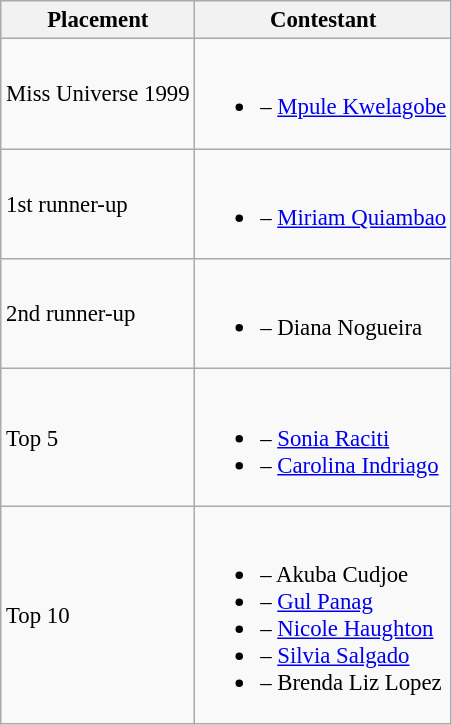<table class="wikitable sortable" style="font-size:95%;">
<tr>
<th>Placement</th>
<th>Contestant</th>
</tr>
<tr>
<td>Miss Universe 1999</td>
<td><br><ul><li> – <a href='#'>Mpule Kwelagobe</a></li></ul></td>
</tr>
<tr>
<td>1st runner-up</td>
<td><br><ul><li> – <a href='#'>Miriam Quiambao</a></li></ul></td>
</tr>
<tr>
<td>2nd runner-up</td>
<td><br><ul><li> – Diana Nogueira</li></ul></td>
</tr>
<tr>
<td>Top 5</td>
<td><br><ul><li> – <a href='#'>Sonia Raciti</a></li><li> – <a href='#'>Carolina Indriago</a></li></ul></td>
</tr>
<tr>
<td>Top 10</td>
<td><br><ul><li> – Akuba Cudjoe</li><li> – <a href='#'>Gul Panag</a></li><li> – <a href='#'>Nicole Haughton</a></li><li> – <a href='#'>Silvia Salgado</a></li><li> – Brenda Liz Lopez</li></ul></td>
</tr>
</table>
